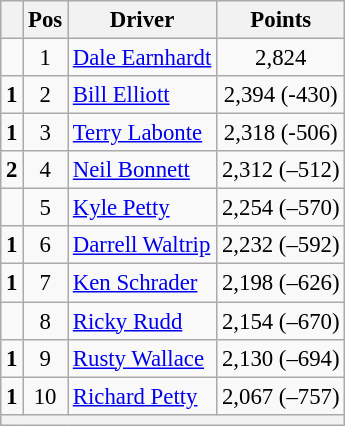<table class="wikitable" style="font-size: 95%;">
<tr>
<th></th>
<th>Pos</th>
<th>Driver</th>
<th>Points</th>
</tr>
<tr>
<td align="left"></td>
<td style="text-align:center;">1</td>
<td><a href='#'>Dale Earnhardt</a></td>
<td style="text-align:center;">2,824</td>
</tr>
<tr>
<td align="left">  <strong>1</strong></td>
<td style="text-align:center;">2</td>
<td><a href='#'>Bill Elliott</a></td>
<td style="text-align:center;">2,394 (-430)</td>
</tr>
<tr>
<td align="left">  <strong>1</strong></td>
<td style="text-align:center;">3</td>
<td><a href='#'>Terry Labonte</a></td>
<td style="text-align:center;">2,318 (-506)</td>
</tr>
<tr>
<td align="left">  <strong>2</strong></td>
<td style="text-align:center;">4</td>
<td><a href='#'>Neil Bonnett</a></td>
<td style="text-align:center;">2,312 (–512)</td>
</tr>
<tr>
<td align="left"></td>
<td style="text-align:center;">5</td>
<td><a href='#'>Kyle Petty</a></td>
<td style="text-align:center;">2,254 (–570)</td>
</tr>
<tr>
<td align="left">  <strong>1</strong></td>
<td style="text-align:center;">6</td>
<td><a href='#'>Darrell Waltrip</a></td>
<td style="text-align:center;">2,232 (–592)</td>
</tr>
<tr>
<td align="left">  <strong>1</strong></td>
<td style="text-align:center;">7</td>
<td><a href='#'>Ken Schrader</a></td>
<td style="text-align:center;">2,198 (–626)</td>
</tr>
<tr>
<td align="left"></td>
<td style="text-align:center;">8</td>
<td><a href='#'>Ricky Rudd</a></td>
<td style="text-align:center;">2,154 (–670)</td>
</tr>
<tr>
<td align="left">  <strong>1</strong></td>
<td style="text-align:center;">9</td>
<td><a href='#'>Rusty Wallace</a></td>
<td style="text-align:center;">2,130 (–694)</td>
</tr>
<tr>
<td align="left">  <strong>1</strong></td>
<td style="text-align:center;">10</td>
<td><a href='#'>Richard Petty</a></td>
<td style="text-align:center;">2,067 (–757)</td>
</tr>
<tr class="sortbottom">
<th colspan="9"></th>
</tr>
</table>
